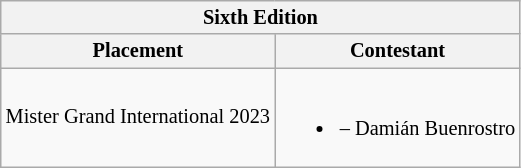<table class="wikitable sortable" style="font-size: 85%;">
<tr>
<th colspan="2">Sixth Edition</th>
</tr>
<tr>
<th>Placement</th>
<th>Contestant</th>
</tr>
<tr>
<td>Mister Grand International 2023</td>
<td><br><ul><li> – Damián Buenrostro</li></ul></td>
</tr>
</table>
